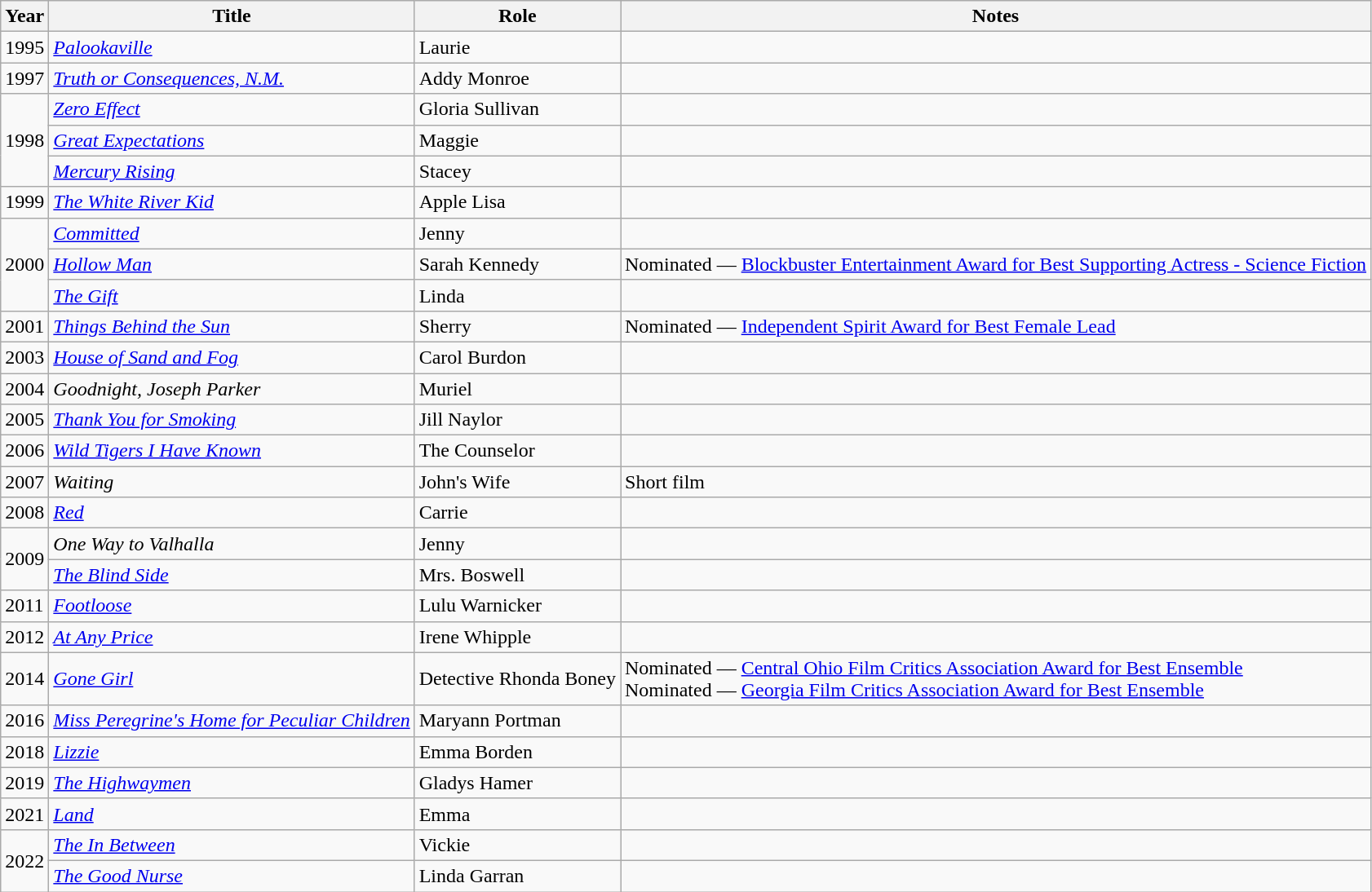<table class="wikitable sortable">
<tr>
<th>Year</th>
<th>Title</th>
<th>Role</th>
<th class="unsortable">Notes</th>
</tr>
<tr>
<td>1995</td>
<td><em><a href='#'>Palookaville</a></em></td>
<td>Laurie</td>
<td></td>
</tr>
<tr>
<td>1997</td>
<td><em><a href='#'>Truth or Consequences, N.M.</a></em></td>
<td>Addy Monroe</td>
<td></td>
</tr>
<tr>
<td rowspan="3">1998</td>
<td><em><a href='#'>Zero Effect</a></em></td>
<td>Gloria Sullivan</td>
<td></td>
</tr>
<tr>
<td><em><a href='#'>Great Expectations</a></em></td>
<td>Maggie</td>
<td></td>
</tr>
<tr>
<td><em><a href='#'>Mercury Rising</a></em></td>
<td>Stacey</td>
<td></td>
</tr>
<tr>
<td>1999</td>
<td><em><a href='#'>The White River Kid</a></em></td>
<td>Apple Lisa</td>
<td></td>
</tr>
<tr>
<td rowspan="3">2000</td>
<td><em><a href='#'>Committed</a></em></td>
<td>Jenny</td>
<td></td>
</tr>
<tr>
<td><em><a href='#'>Hollow Man</a></em></td>
<td>Sarah Kennedy</td>
<td>Nominated — <a href='#'>Blockbuster Entertainment Award for Best Supporting Actress - Science Fiction</a></td>
</tr>
<tr>
<td><em><a href='#'>The Gift</a></em></td>
<td>Linda</td>
<td></td>
</tr>
<tr>
<td>2001</td>
<td><em><a href='#'>Things Behind the Sun</a></em></td>
<td>Sherry</td>
<td>Nominated — <a href='#'>Independent Spirit Award for Best Female Lead</a></td>
</tr>
<tr>
<td>2003</td>
<td><em><a href='#'>House of Sand and Fog</a></em></td>
<td>Carol Burdon</td>
<td></td>
</tr>
<tr>
<td>2004</td>
<td><em>Goodnight, Joseph Parker</em></td>
<td>Muriel</td>
<td></td>
</tr>
<tr>
<td>2005</td>
<td><em><a href='#'>Thank You for Smoking</a></em></td>
<td>Jill Naylor</td>
<td></td>
</tr>
<tr>
<td>2006</td>
<td><em><a href='#'>Wild Tigers I Have Known</a></em></td>
<td>The Counselor</td>
<td></td>
</tr>
<tr>
<td>2007</td>
<td><em>Waiting</em></td>
<td>John's Wife</td>
<td>Short film</td>
</tr>
<tr>
<td>2008</td>
<td><em><a href='#'>Red</a></em></td>
<td>Carrie</td>
<td></td>
</tr>
<tr>
<td rowspan="2">2009</td>
<td><em>One Way to Valhalla</em></td>
<td>Jenny</td>
<td></td>
</tr>
<tr>
<td><em><a href='#'>The Blind Side</a></em></td>
<td>Mrs. Boswell</td>
<td></td>
</tr>
<tr>
<td>2011</td>
<td><em><a href='#'>Footloose</a></em></td>
<td>Lulu Warnicker</td>
<td></td>
</tr>
<tr>
<td>2012</td>
<td><em><a href='#'>At Any Price</a></em></td>
<td>Irene Whipple</td>
<td></td>
</tr>
<tr>
<td>2014</td>
<td><em><a href='#'>Gone Girl</a></em></td>
<td>Detective Rhonda Boney</td>
<td>Nominated — <a href='#'>Central Ohio Film Critics Association Award for Best Ensemble</a><br>Nominated — <a href='#'>Georgia Film Critics Association Award for Best Ensemble</a></td>
</tr>
<tr>
<td>2016</td>
<td><em><a href='#'>Miss Peregrine's Home for Peculiar Children</a></em></td>
<td>Maryann Portman</td>
<td></td>
</tr>
<tr>
<td>2018</td>
<td><em><a href='#'>Lizzie</a></em></td>
<td>Emma Borden</td>
<td></td>
</tr>
<tr>
<td>2019</td>
<td><em><a href='#'>The Highwaymen</a></em></td>
<td>Gladys Hamer</td>
<td></td>
</tr>
<tr>
<td>2021</td>
<td><em><a href='#'>Land</a></em></td>
<td>Emma</td>
<td></td>
</tr>
<tr>
<td rowspan="2">2022</td>
<td><em><a href='#'>The In Between</a></em></td>
<td>Vickie</td>
<td></td>
</tr>
<tr>
<td><em><a href='#'>The Good Nurse</a></em></td>
<td>Linda Garran</td>
<td></td>
</tr>
</table>
